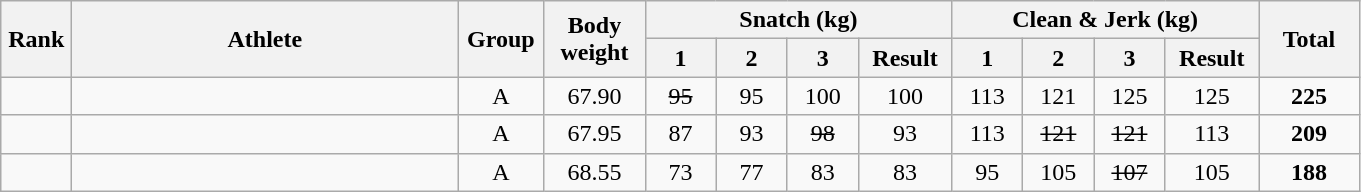<table class = "wikitable" style="text-align:center;">
<tr>
<th rowspan=2 width=40>Rank</th>
<th rowspan=2 width=250>Athlete</th>
<th rowspan=2 width=50>Group</th>
<th rowspan=2 width=60>Body weight</th>
<th colspan=4>Snatch (kg)</th>
<th colspan=4>Clean & Jerk (kg)</th>
<th rowspan=2 width=60>Total</th>
</tr>
<tr>
<th width=40>1</th>
<th width=40>2</th>
<th width=40>3</th>
<th width=55>Result</th>
<th width=40>1</th>
<th width=40>2</th>
<th width=40>3</th>
<th width=55>Result</th>
</tr>
<tr>
<td></td>
<td align=left></td>
<td>A</td>
<td>67.90</td>
<td><s>95</s></td>
<td>95</td>
<td>100</td>
<td>100</td>
<td>113</td>
<td>121</td>
<td>125</td>
<td>125</td>
<td><strong>225</strong></td>
</tr>
<tr>
<td></td>
<td align=left></td>
<td>A</td>
<td>67.95</td>
<td>87</td>
<td>93</td>
<td><s>98</s></td>
<td>93</td>
<td>113</td>
<td><s>121</s></td>
<td><s>121</s></td>
<td>113</td>
<td><strong>209</strong></td>
</tr>
<tr>
<td></td>
<td align=left></td>
<td>A</td>
<td>68.55</td>
<td>73</td>
<td>77</td>
<td>83</td>
<td>83</td>
<td>95</td>
<td>105</td>
<td><s>107</s></td>
<td>105</td>
<td><strong>188</strong></td>
</tr>
</table>
